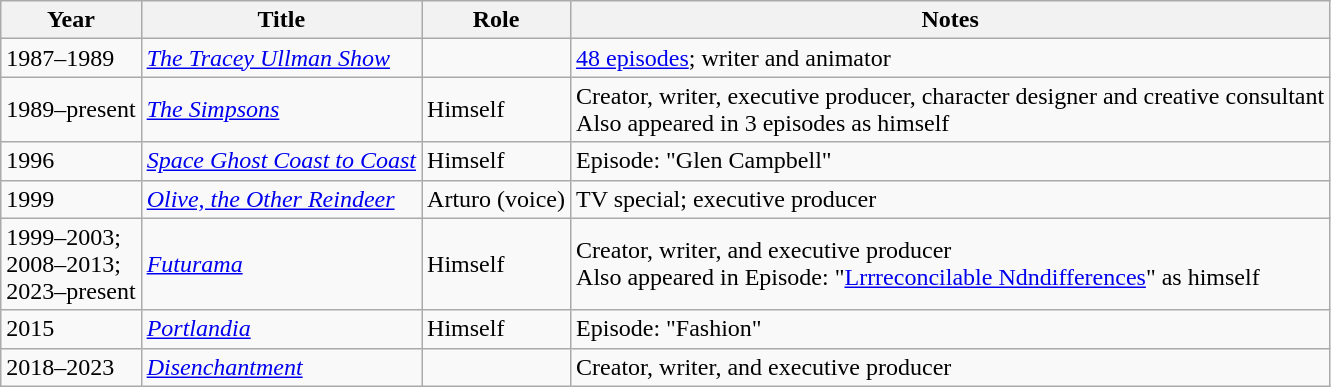<table class="wikitable sortable">
<tr>
<th>Year</th>
<th>Title</th>
<th>Role</th>
<th class="unsortable">Notes</th>
</tr>
<tr>
<td>1987–1989</td>
<td><em><a href='#'>The Tracey Ullman Show</a></em></td>
<td></td>
<td><a href='#'>48 episodes</a>; writer and animator</td>
</tr>
<tr>
<td>1989–present</td>
<td><em><a href='#'>The Simpsons</a></em></td>
<td>Himself</td>
<td>Creator, writer, executive producer, character designer and creative consultant<br>Also appeared  in 3 episodes as himself</td>
</tr>
<tr>
<td>1996</td>
<td><em><a href='#'>Space Ghost Coast to Coast</a></em></td>
<td>Himself</td>
<td>Episode: "Glen Campbell"</td>
</tr>
<tr>
<td>1999</td>
<td><em><a href='#'>Olive, the Other Reindeer</a></em></td>
<td>Arturo (voice)</td>
<td>TV special; executive producer</td>
</tr>
<tr>
<td>1999–2003;<br>2008–2013;<br>2023–present</td>
<td><em><a href='#'>Futurama</a></em></td>
<td>Himself</td>
<td>Creator, writer, and executive producer<br>Also appeared in Episode: "<a href='#'>Lrrreconcilable Ndndifferences</a>" as himself</td>
</tr>
<tr>
<td>2015</td>
<td><em><a href='#'>Portlandia</a></em></td>
<td>Himself</td>
<td>Episode: "Fashion"</td>
</tr>
<tr>
<td>2018–2023</td>
<td><em><a href='#'>Disenchantment</a></em></td>
<td></td>
<td>Creator, writer, and executive producer</td>
</tr>
</table>
